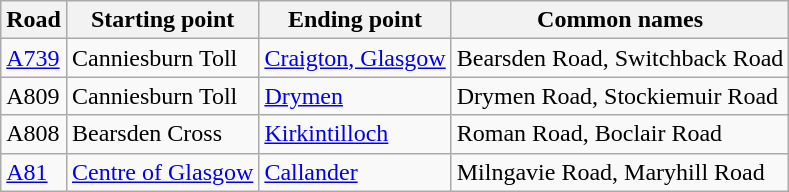<table class="wikitable">
<tr>
<th>Road</th>
<th>Starting point</th>
<th>Ending point</th>
<th>Common names</th>
</tr>
<tr>
<td><a href='#'>A739</a></td>
<td>Canniesburn Toll</td>
<td><a href='#'>Craigton, Glasgow</a></td>
<td>Bearsden Road, Switchback Road</td>
</tr>
<tr>
<td>A809</td>
<td>Canniesburn Toll</td>
<td><a href='#'>Drymen</a></td>
<td>Drymen Road, Stockiemuir Road</td>
</tr>
<tr>
<td>A808</td>
<td>Bearsden Cross</td>
<td><a href='#'>Kirkintilloch</a></td>
<td>Roman Road, Boclair Road</td>
</tr>
<tr>
<td><a href='#'>A81</a></td>
<td><a href='#'>Centre of Glasgow</a></td>
<td><a href='#'>Callander</a></td>
<td>Milngavie Road, Maryhill Road</td>
</tr>
</table>
